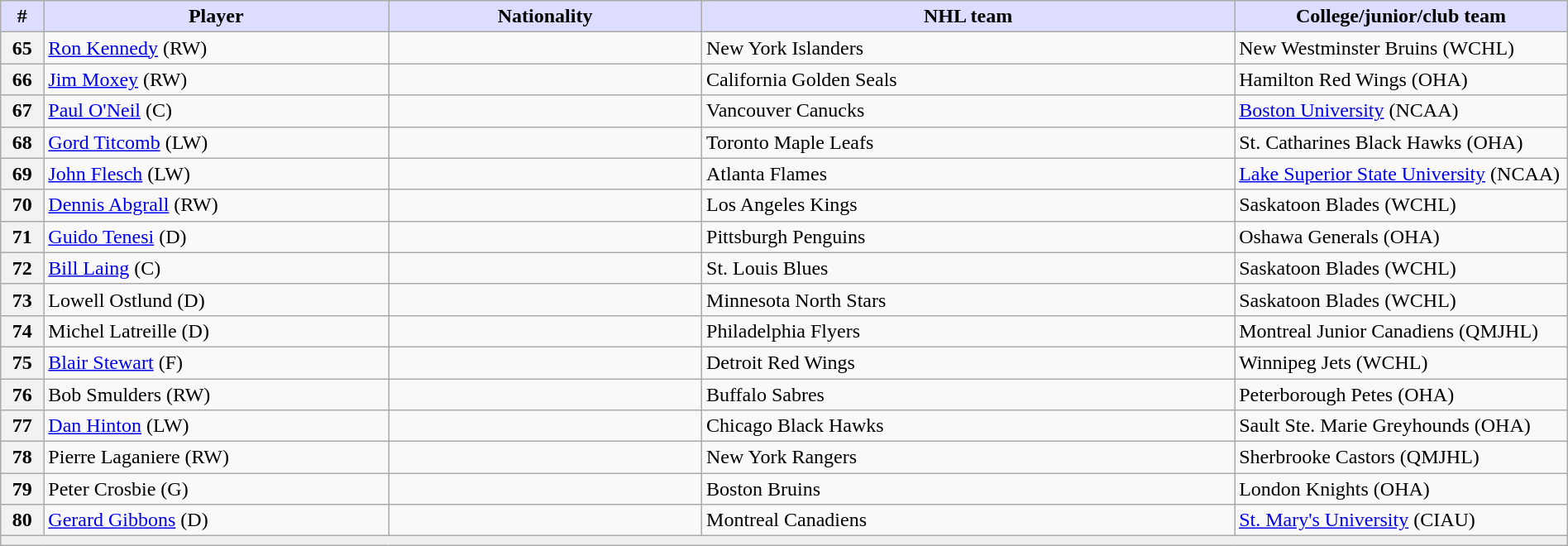<table class="wikitable" style="width: 100%">
<tr>
<th style="background:#ddf; width:2.75%;">#</th>
<th style="background:#ddf; width:22.0%;">Player</th>
<th style="background:#ddf; width:20.0%;">Nationality</th>
<th style="background:#ddf; width:34.0%;">NHL team</th>
<th style="background:#ddf; width:100.0%;">College/junior/club team</th>
</tr>
<tr>
<th>65</th>
<td><a href='#'>Ron Kennedy</a> (RW)</td>
<td></td>
<td>New York Islanders</td>
<td>New Westminster Bruins (WCHL)</td>
</tr>
<tr>
<th>66</th>
<td><a href='#'>Jim Moxey</a> (RW)</td>
<td></td>
<td>California Golden Seals</td>
<td>Hamilton Red Wings (OHA)</td>
</tr>
<tr>
<th>67</th>
<td><a href='#'>Paul O'Neil</a> (C)</td>
<td></td>
<td>Vancouver Canucks</td>
<td><a href='#'>Boston University</a> (NCAA)</td>
</tr>
<tr>
<th>68</th>
<td><a href='#'>Gord Titcomb</a> (LW)</td>
<td></td>
<td>Toronto Maple Leafs</td>
<td>St. Catharines Black Hawks (OHA)</td>
</tr>
<tr>
<th>69</th>
<td><a href='#'>John Flesch</a> (LW)</td>
<td></td>
<td>Atlanta Flames</td>
<td><a href='#'>Lake Superior State University</a> (NCAA)</td>
</tr>
<tr>
<th>70</th>
<td><a href='#'>Dennis Abgrall</a> (RW)</td>
<td></td>
<td>Los Angeles Kings</td>
<td>Saskatoon Blades (WCHL)</td>
</tr>
<tr>
<th>71</th>
<td><a href='#'>Guido Tenesi</a> (D)</td>
<td></td>
<td>Pittsburgh Penguins</td>
<td>Oshawa Generals (OHA)</td>
</tr>
<tr>
<th>72</th>
<td><a href='#'>Bill Laing</a> (C)</td>
<td></td>
<td>St. Louis Blues</td>
<td>Saskatoon Blades (WCHL)</td>
</tr>
<tr>
<th>73</th>
<td>Lowell Ostlund (D)</td>
<td></td>
<td>Minnesota North Stars</td>
<td>Saskatoon Blades (WCHL)</td>
</tr>
<tr>
<th>74</th>
<td>Michel Latreille (D)</td>
<td></td>
<td>Philadelphia Flyers</td>
<td>Montreal Junior Canadiens (QMJHL)</td>
</tr>
<tr>
<th>75</th>
<td><a href='#'>Blair Stewart</a> (F)</td>
<td></td>
<td>Detroit Red Wings</td>
<td>Winnipeg Jets (WCHL)</td>
</tr>
<tr>
<th>76</th>
<td>Bob Smulders (RW)</td>
<td></td>
<td>Buffalo Sabres</td>
<td>Peterborough Petes (OHA)</td>
</tr>
<tr>
<th>77</th>
<td><a href='#'>Dan Hinton</a> (LW)</td>
<td></td>
<td>Chicago Black Hawks</td>
<td>Sault Ste. Marie Greyhounds (OHA)</td>
</tr>
<tr>
<th>78</th>
<td>Pierre Laganiere (RW)</td>
<td></td>
<td>New York Rangers</td>
<td>Sherbrooke Castors (QMJHL)</td>
</tr>
<tr>
<th>79</th>
<td>Peter Crosbie (G)</td>
<td></td>
<td>Boston Bruins</td>
<td>London Knights (OHA)</td>
</tr>
<tr>
<th>80</th>
<td><a href='#'>Gerard Gibbons</a> (D)</td>
<td></td>
<td>Montreal Canadiens</td>
<td><a href='#'>St. Mary's University</a> (CIAU)</td>
</tr>
<tr>
<td align=center colspan="6" bgcolor="#efefef"></td>
</tr>
</table>
